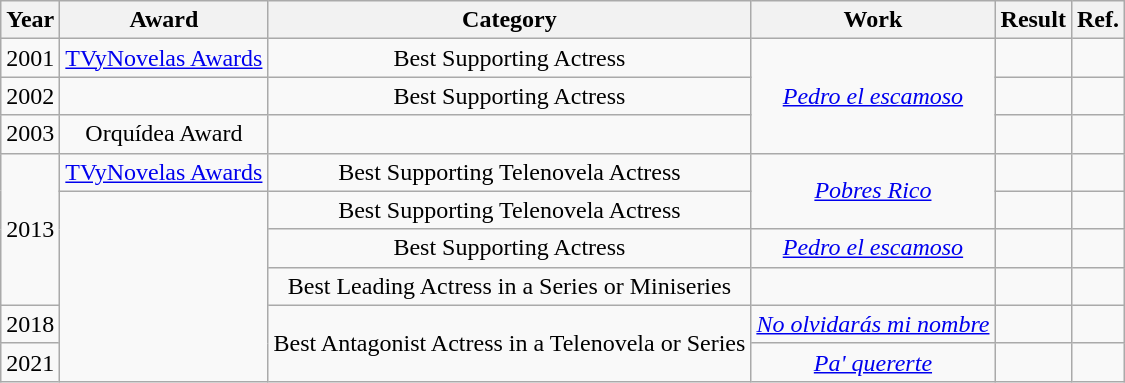<table class="wikitable plainrowheaders" style="text-align:center;" border="1">
<tr>
<th>Year</th>
<th>Award</th>
<th>Category</th>
<th>Work</th>
<th>Result</th>
<th>Ref.</th>
</tr>
<tr>
<td>2001</td>
<td><a href='#'>TVyNovelas Awards</a></td>
<td>Best Supporting Actress</td>
<td rowspan=3><em><a href='#'>Pedro el escamoso</a></em></td>
<td></td>
<td></td>
</tr>
<tr>
<td>2002</td>
<td></td>
<td>Best Supporting Actress</td>
<td></td>
<td></td>
</tr>
<tr>
<td>2003</td>
<td>Orquídea Award</td>
<td></td>
<td></td>
<td></td>
</tr>
<tr>
<td rowspan=4>2013</td>
<td><a href='#'>TVyNovelas Awards</a></td>
<td>Best Supporting Telenovela Actress</td>
<td rowspan=2><em><a href='#'>Pobres Rico</a></em></td>
<td></td>
<td></td>
</tr>
<tr>
<td rowspan=5></td>
<td>Best Supporting Telenovela Actress</td>
<td></td>
<td></td>
</tr>
<tr>
<td>Best Supporting Actress</td>
<td><em><a href='#'>Pedro el escamoso</a></em></td>
<td></td>
<td></td>
</tr>
<tr>
<td>Best Leading Actress in a Series or Miniseries</td>
<td><em></em></td>
<td></td>
<td></td>
</tr>
<tr>
<td>2018</td>
<td rowspan=2>Best Antagonist Actress in a Telenovela or Series</td>
<td><em><a href='#'>No olvidarás mi nombre</a></em></td>
<td></td>
<td></td>
</tr>
<tr>
<td>2021</td>
<td><em><a href='#'>Pa' quererte</a></em></td>
<td></td>
<td></td>
</tr>
</table>
